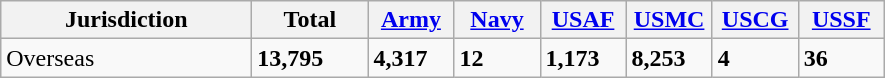<table class="wikitable defaultright col1left">
<tr>
<th scope="col" width="160">Jurisdiction</th>
<th scope="col" width="70">Total</th>
<th scope="col" width="50"><a href='#'>Army</a></th>
<th scope="col" width="50"><a href='#'>Navy</a></th>
<th scope="col" width="50"><a href='#'>USAF</a></th>
<th scope="col" width="50"><a href='#'>USMC</a></th>
<th scope="col" width="50"><a href='#'>USCG</a></th>
<th scope="col" width="50"><a href='#'>USSF</a></th>
</tr>
<tr>
<td>Overseas<br></td>
<td><strong>13,795</strong></td>
<td><strong>4,317</strong></td>
<td><strong>12</strong></td>
<td><strong>1,173</strong></td>
<td><strong>8,253</strong></td>
<td><strong>4</strong></td>
<td><strong>36</strong></td>
</tr>
</table>
